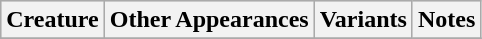<table class="wikitable">
<tr bgcolor="#CCCCCC">
<th>Creature</th>
<th>Other Appearances</th>
<th>Variants</th>
<th>Notes</th>
</tr>
<tr>
</tr>
</table>
